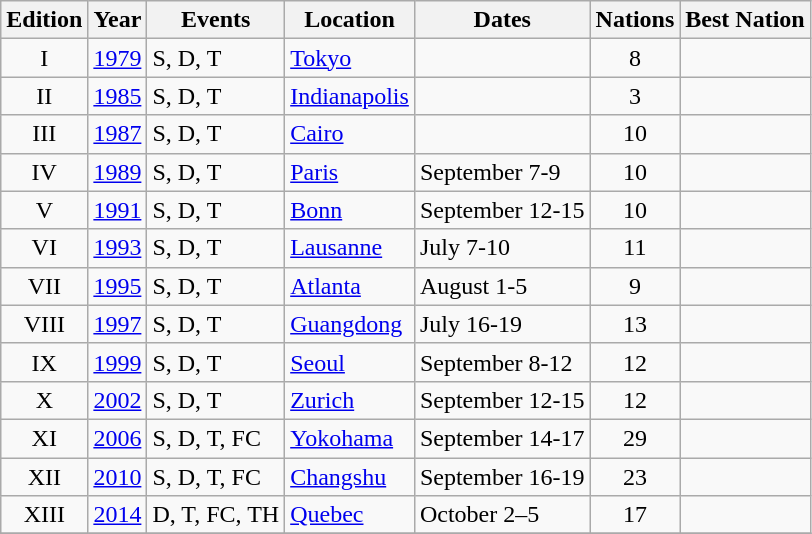<table class=wikitable>
<tr>
<th>Edition</th>
<th>Year</th>
<th>Events</th>
<th>Location</th>
<th>Dates</th>
<th>Nations</th>
<th>Best Nation</th>
</tr>
<tr>
<td align=center>I</td>
<td><a href='#'>1979</a></td>
<td>S, D, T</td>
<td> <a href='#'>Tokyo</a></td>
<td></td>
<td align=center>8</td>
<td></td>
</tr>
<tr>
<td align=center>II</td>
<td><a href='#'>1985</a></td>
<td>S, D, T</td>
<td> <a href='#'>Indianapolis</a></td>
<td></td>
<td align=center>3</td>
<td></td>
</tr>
<tr>
<td align=center>III</td>
<td><a href='#'>1987</a></td>
<td>S, D, T</td>
<td> <a href='#'>Cairo</a></td>
<td></td>
<td align=center>10</td>
<td></td>
</tr>
<tr>
<td align=center>IV</td>
<td><a href='#'>1989</a></td>
<td>S, D, T</td>
<td> <a href='#'>Paris</a></td>
<td>September 7-9</td>
<td align=center>10</td>
<td></td>
</tr>
<tr>
<td align=center>V</td>
<td><a href='#'>1991</a></td>
<td>S, D, T</td>
<td> <a href='#'>Bonn</a></td>
<td>September 12-15</td>
<td align=center>10</td>
<td></td>
</tr>
<tr>
<td align=center>VI</td>
<td><a href='#'>1993</a></td>
<td>S, D, T</td>
<td> <a href='#'>Lausanne</a></td>
<td>July 7-10</td>
<td align=center>11</td>
<td></td>
</tr>
<tr>
<td align=center>VII</td>
<td><a href='#'>1995</a></td>
<td>S, D, T</td>
<td> <a href='#'>Atlanta</a></td>
<td>August 1-5</td>
<td align=center>9</td>
<td></td>
</tr>
<tr>
<td align=center>VIII</td>
<td><a href='#'>1997</a></td>
<td>S, D, T</td>
<td> <a href='#'>Guangdong</a></td>
<td>July 16-19</td>
<td align=center>13</td>
<td></td>
</tr>
<tr>
<td align=center>IX</td>
<td><a href='#'>1999</a></td>
<td>S, D, T</td>
<td> <a href='#'>Seoul</a></td>
<td>September 8-12</td>
<td align=center>12</td>
<td></td>
</tr>
<tr>
<td align=center>X</td>
<td><a href='#'>2002</a></td>
<td>S, D, T</td>
<td> <a href='#'>Zurich</a></td>
<td>September 12-15</td>
<td align=center>12</td>
<td></td>
</tr>
<tr>
<td align=center>XI</td>
<td><a href='#'>2006</a></td>
<td>S, D, T, FC</td>
<td> <a href='#'>Yokohama</a></td>
<td>September 14-17</td>
<td align=center>29</td>
<td></td>
</tr>
<tr>
<td align=center>XII</td>
<td><a href='#'>2010</a></td>
<td>S, D, T, FC</td>
<td> <a href='#'>Changshu</a></td>
<td>September 16-19</td>
<td align=center>23</td>
<td></td>
</tr>
<tr>
<td align=center>XIII</td>
<td><a href='#'>2014</a></td>
<td>D, T, FC, TH</td>
<td> <a href='#'>Quebec</a></td>
<td>October 2–5</td>
<td align=center>17</td>
<td></td>
</tr>
<tr>
</tr>
</table>
